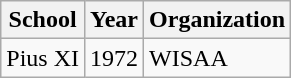<table class="wikitable">
<tr>
<th>School</th>
<th>Year</th>
<th>Organization</th>
</tr>
<tr>
<td>Pius XI</td>
<td>1972</td>
<td>WISAA</td>
</tr>
</table>
